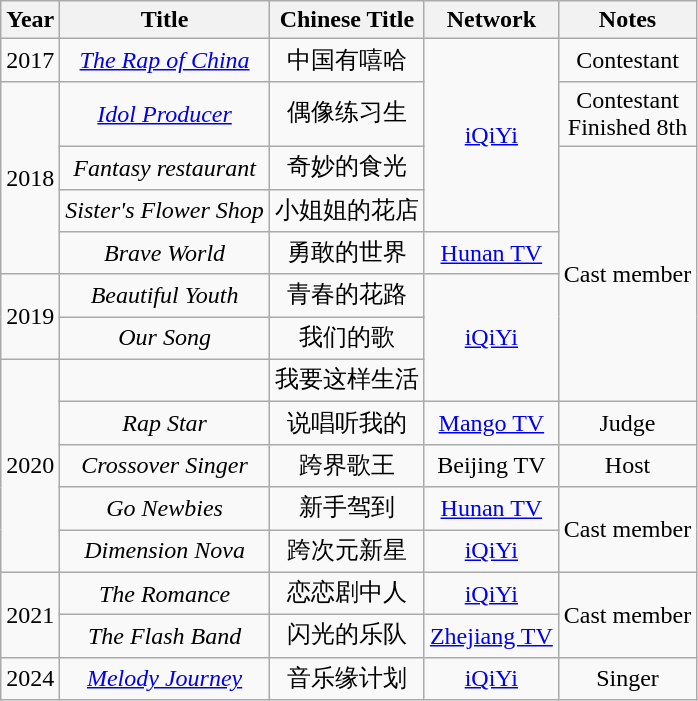<table class="wikitable" style="text-align:center;">
<tr>
<th>Year</th>
<th>Title</th>
<th>Chinese Title</th>
<th>Network</th>
<th>Notes</th>
</tr>
<tr>
<td>2017</td>
<td><em><a href='#'>The Rap of China</a></em></td>
<td>中国有嘻哈</td>
<td rowspan="4"><a href='#'>iQiYi</a></td>
<td>Contestant</td>
</tr>
<tr>
<td rowspan="4">2018</td>
<td><em><a href='#'>Idol Producer</a></em></td>
<td>偶像练习生</td>
<td>Contestant <br> Finished 8th</td>
</tr>
<tr>
<td><em>Fantasy restaurant</em></td>
<td>奇妙的食光</td>
<td rowspan="6">Cast member</td>
</tr>
<tr>
<td><em>Sister's Flower Shop</em></td>
<td>小姐姐的花店</td>
</tr>
<tr>
<td><em>Brave World</em></td>
<td>勇敢的世界</td>
<td><a href='#'>Hunan TV</a></td>
</tr>
<tr>
<td rowspan="2">2019</td>
<td><em>Beautiful Youth</em></td>
<td>青春的花路</td>
<td rowspan="3"><a href='#'>iQiYi</a></td>
</tr>
<tr>
<td><em>Our Song</em></td>
<td>我们的歌</td>
</tr>
<tr>
<td rowspan="5">2020</td>
<td></td>
<td>我要这样生活</td>
</tr>
<tr>
<td><em>Rap Star</em></td>
<td>说唱听我的</td>
<td><a href='#'>Mango TV</a></td>
<td>Judge</td>
</tr>
<tr>
<td><em>Crossover Singer</em></td>
<td>跨界歌王</td>
<td>Beijing TV</td>
<td>Host</td>
</tr>
<tr>
<td><em>Go Newbies</em></td>
<td>新手驾到</td>
<td><a href='#'>Hunan TV</a></td>
<td rowspan="2">Cast member</td>
</tr>
<tr>
<td><em>Dimension Nova</em></td>
<td>跨次元新星</td>
<td><a href='#'>iQiYi</a></td>
</tr>
<tr>
<td rowspan="2">2021</td>
<td><em>The Romance</em></td>
<td>恋恋剧中人</td>
<td><a href='#'>iQiYi</a></td>
<td rowspan="2">Cast member</td>
</tr>
<tr>
<td><em>The Flash Band</em></td>
<td>闪光的乐队</td>
<td><a href='#'>Zhejiang TV</a></td>
</tr>
<tr>
<td>2024</td>
<td><em><a href='#'>Melody Journey</a></em></td>
<td>音乐缘计划</td>
<td><a href='#'>iQiYi</a></td>
<td>Singer</td>
</tr>
</table>
